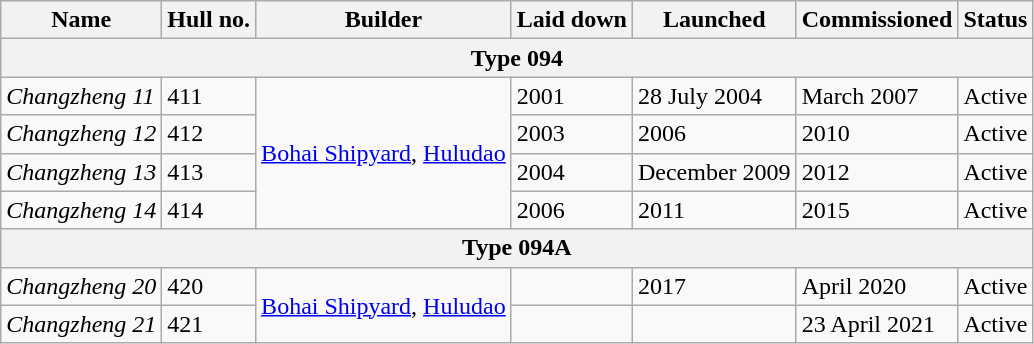<table class="wikitable">
<tr>
<th>Name</th>
<th>Hull no.</th>
<th>Builder</th>
<th>Laid down</th>
<th>Launched</th>
<th>Commissioned</th>
<th>Status</th>
</tr>
<tr>
<th colspan="7">Type 094</th>
</tr>
<tr>
<td><em>Changzheng 11</em></td>
<td>411 </td>
<td rowspan="4"><a href='#'>Bohai Shipyard</a>, <a href='#'>Huludao</a></td>
<td>2001 </td>
<td>28 July 2004 </td>
<td>March 2007 </td>
<td>Active</td>
</tr>
<tr>
<td><em>Changzheng 12</em></td>
<td>412 </td>
<td>2003 </td>
<td>2006 </td>
<td>2010 </td>
<td>Active</td>
</tr>
<tr>
<td><em>Changzheng 13</em> </td>
<td>413 </td>
<td>2004 </td>
<td>December 2009 </td>
<td>2012 </td>
<td>Active</td>
</tr>
<tr>
<td><em>Changzheng 14</em> </td>
<td>414 </td>
<td>2006 </td>
<td>2011 </td>
<td>2015 </td>
<td>Active</td>
</tr>
<tr>
<th colspan="7">Type 094A</th>
</tr>
<tr>
<td><em>Changzheng 20</em></td>
<td>420</td>
<td rowspan="2"><a href='#'>Bohai Shipyard</a>, <a href='#'>Huludao</a></td>
<td></td>
<td>2017 </td>
<td>April 2020 </td>
<td>Active</td>
</tr>
<tr>
<td><em>Changzheng 21</em></td>
<td>421</td>
<td></td>
<td></td>
<td>23 April 2021</td>
<td>Active</td>
</tr>
</table>
